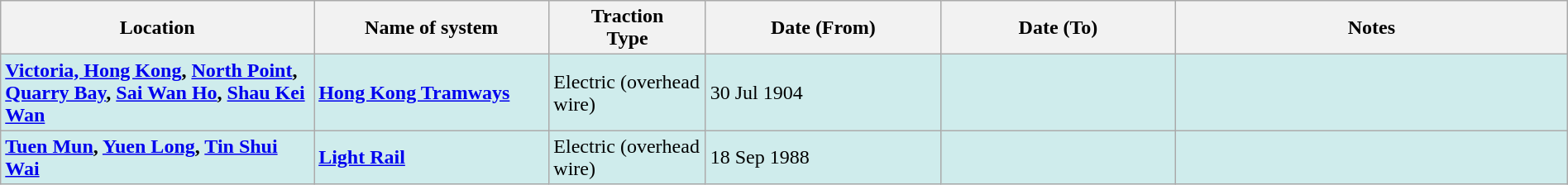<table class="wikitable" width=100%>
<tr>
<th width=20%>Location</th>
<th width=15%>Name of system</th>
<th width=10%>Traction<br>Type</th>
<th width=15%>Date (From)</th>
<th width=15%>Date (To)</th>
<th width=25%>Notes</th>
</tr>
<tr style="background:#CFECEC">
<td><strong><a href='#'>Victoria, Hong Kong</a>, <a href='#'>North Point</a>, <a href='#'>Quarry Bay</a>, <a href='#'>Sai Wan Ho</a>, <a href='#'>Shau Kei Wan</a></strong></td>
<td><strong><a href='#'>Hong Kong Tramways</a></strong></td>
<td>Electric (overhead wire)</td>
<td>30 Jul 1904</td>
<td></td>
<td></td>
</tr>
<tr style="background:#CFECEC">
<td><strong><a href='#'>Tuen Mun</a>, <a href='#'>Yuen Long</a>, <a href='#'>Tin Shui Wai</a></strong></td>
<td><strong><a href='#'>Light Rail</a></strong></td>
<td>Electric (overhead wire)</td>
<td>18 Sep 1988</td>
<td></td>
<td></td>
</tr>
</table>
